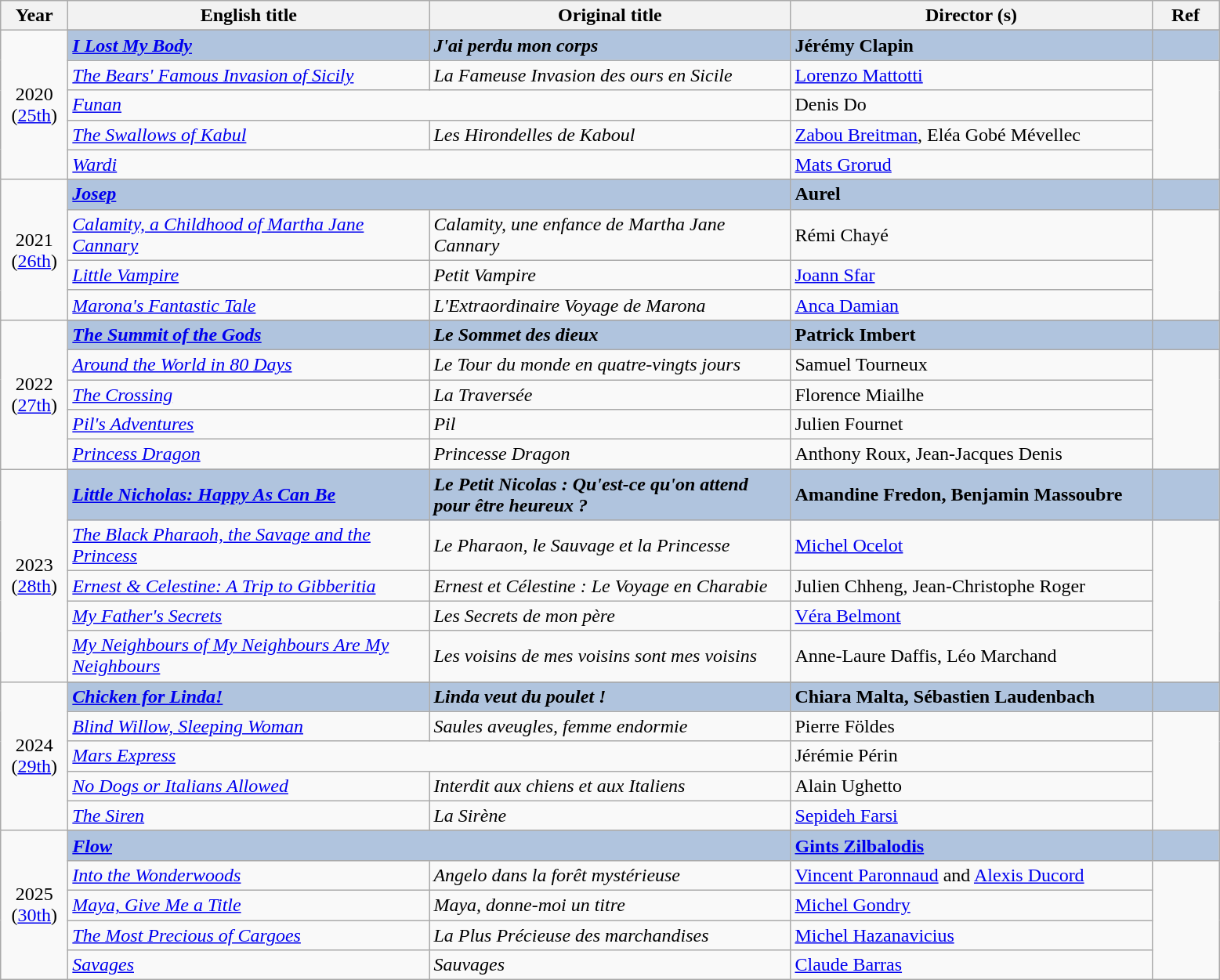<table class="wikitable">
<tr>
<th width="50"><strong>Year</strong></th>
<th width="300"><strong>English title</strong></th>
<th width="300"><strong>Original title</strong></th>
<th width="300"><strong>Director (s)</strong></th>
<th width="50"><strong>Ref</strong></th>
</tr>
<tr>
<td rowspan="6" style="text-align:center;">2020<br>(<a href='#'>25th</a>)</td>
</tr>
<tr style="background:#B0C4DE;">
<td><strong><em><a href='#'>I Lost My Body</a></em></strong></td>
<td><strong><em>J'ai perdu mon corps</em></strong></td>
<td><strong>Jérémy Clapin</strong></td>
<td></td>
</tr>
<tr>
<td><em><a href='#'>The Bears' Famous Invasion of Sicily</a></em></td>
<td><em>La Fameuse Invasion des ours en Sicile</em></td>
<td><a href='#'>Lorenzo Mattotti</a></td>
<td rowspan=4></td>
</tr>
<tr>
<td colspan=2><em><a href='#'>Funan</a></em></td>
<td>Denis Do</td>
</tr>
<tr>
<td><em><a href='#'>The Swallows of Kabul</a></em></td>
<td><em>Les Hirondelles de Kaboul</em></td>
<td><a href='#'>Zabou Breitman</a>, Eléa Gobé Mévellec</td>
</tr>
<tr>
<td colspan=2><em><a href='#'>Wardi</a></em></td>
<td><a href='#'>Mats Grorud</a></td>
</tr>
<tr>
<td rowspan="5" style="text-align:center;">2021<br>(<a href='#'>26th</a>)</td>
</tr>
<tr style="background:#B0C4DE;">
<td colspan=2><strong><em><a href='#'>Josep</a></em></strong></td>
<td><strong>Aurel</strong></td>
<td></td>
</tr>
<tr>
<td><em><a href='#'>Calamity, a Childhood of Martha Jane Cannary</a></em></td>
<td><em>Calamity, une enfance de Martha Jane Cannary</em></td>
<td>Rémi Chayé</td>
<td rowspan=3></td>
</tr>
<tr>
<td><em><a href='#'>Little Vampire</a></em></td>
<td><em>Petit Vampire</em></td>
<td><a href='#'>Joann Sfar</a></td>
</tr>
<tr>
<td><em><a href='#'>Marona's Fantastic Tale</a></em></td>
<td><em>L'Extraordinaire Voyage de Marona</em></td>
<td><a href='#'>Anca Damian</a></td>
</tr>
<tr>
<td rowspan="6" style="text-align:center;">2022<br>(<a href='#'>27th</a>)</td>
</tr>
<tr style="background:#B0C4DE;">
<td><strong><em><a href='#'>The Summit of the Gods</a></em></strong></td>
<td><strong><em>Le Sommet des dieux</em></strong></td>
<td><strong>Patrick Imbert</strong></td>
<td></td>
</tr>
<tr>
<td><em><a href='#'>Around the World in 80 Days</a></em></td>
<td><em>Le Tour du monde en quatre-vingts jours</em></td>
<td>Samuel Tourneux</td>
<td rowspan=4></td>
</tr>
<tr>
<td><em><a href='#'>The Crossing</a></em></td>
<td><em>La Traversée</em></td>
<td>Florence Miailhe</td>
</tr>
<tr>
<td><em><a href='#'>Pil's Adventures</a></em></td>
<td><em>Pil</em></td>
<td>Julien Fournet</td>
</tr>
<tr>
<td><em><a href='#'>Princess Dragon</a></em></td>
<td><em>Princesse Dragon</em></td>
<td>Anthony Roux, Jean-Jacques Denis</td>
</tr>
<tr>
<td rowspan="6" style="text-align:center;">2023<br>(<a href='#'>28th</a>)</td>
</tr>
<tr style="background:#B0C4DE;">
<td><strong><em><a href='#'>Little Nicholas: Happy As Can Be</a></em></strong></td>
<td><strong><em>Le Petit Nicolas : Qu'est-ce qu'on attend pour être heureux ?</em></strong></td>
<td><strong>Amandine Fredon, Benjamin Massoubre</strong></td>
<td></td>
</tr>
<tr>
<td><em><a href='#'>The Black Pharaoh, the Savage and the Princess</a></em></td>
<td><em>Le Pharaon, le Sauvage et la Princesse</em></td>
<td><a href='#'>Michel Ocelot</a></td>
<td rowspan=4></td>
</tr>
<tr>
<td><em><a href='#'>Ernest & Celestine: A Trip to Gibberitia</a></em></td>
<td><em>Ernest et Célestine : Le Voyage en Charabie</em></td>
<td>Julien Chheng, Jean-Christophe Roger</td>
</tr>
<tr>
<td><em><a href='#'>My Father's Secrets</a></em></td>
<td><em>Les Secrets de mon père</em></td>
<td><a href='#'>Véra Belmont</a></td>
</tr>
<tr>
<td><em><a href='#'>My Neighbours of My Neighbours Are My Neighbours</a></em></td>
<td><em>Les voisins de mes voisins sont mes voisins</em></td>
<td>Anne-Laure Daffis, Léo Marchand</td>
</tr>
<tr>
<td rowspan="6" style="text-align:center;">2024<br>(<a href='#'>29th</a>)</td>
</tr>
<tr style="background:#B0C4DE;">
<td><strong><em><a href='#'>Chicken for Linda!</a></em></strong></td>
<td><strong><em>Linda veut du poulet !</em></strong></td>
<td><strong>Chiara Malta, Sébastien Laudenbach</strong></td>
<td></td>
</tr>
<tr>
<td><em><a href='#'>Blind Willow, Sleeping Woman</a></em></td>
<td><em>Saules aveugles, femme endormie</em></td>
<td>Pierre Földes</td>
</tr>
<tr>
<td colspan=2><em><a href='#'>Mars Express</a></em></td>
<td>Jérémie Périn</td>
</tr>
<tr>
<td><em><a href='#'>No Dogs or Italians Allowed</a></em></td>
<td><em>Interdit aux chiens et aux Italiens</em></td>
<td>Alain Ughetto</td>
</tr>
<tr>
<td><em><a href='#'>The Siren</a></em></td>
<td><em>La Sirène</em></td>
<td><a href='#'>Sepideh Farsi</a></td>
</tr>
<tr>
<td rowspan="6" style="text-align:center;">2025<br>(<a href='#'>30th</a>)</td>
</tr>
<tr style="background:#B0C4DE;">
<td colspan=2><strong><em><a href='#'>Flow</a></em></strong></td>
<td><strong><a href='#'>Gints Zilbalodis</a></strong></td>
<td></td>
</tr>
<tr>
<td><em><a href='#'>Into the Wonderwoods</a></em></td>
<td><em>Angelo dans la forêt mystérieuse</em></td>
<td><a href='#'>Vincent Paronnaud</a> and <a href='#'>Alexis Ducord</a></td>
<td rowspan="4"></td>
</tr>
<tr>
<td><em><a href='#'>Maya, Give Me a Title</a></em></td>
<td><em>Maya, donne-moi un titre</em></td>
<td><a href='#'>Michel Gondry</a></td>
</tr>
<tr>
<td><em><a href='#'>The Most Precious of Cargoes</a></em></td>
<td><em>La Plus Précieuse des marchandises</em></td>
<td><a href='#'>Michel Hazanavicius</a></td>
</tr>
<tr>
<td><em><a href='#'>Savages</a></em></td>
<td><em>Sauvages</em></td>
<td><a href='#'>Claude Barras</a></td>
</tr>
</table>
